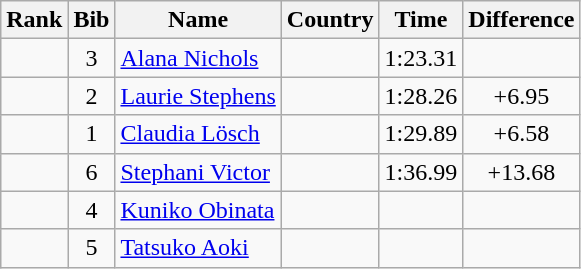<table class="wikitable sortable" style="text-align:center">
<tr>
<th>Rank</th>
<th>Bib</th>
<th>Name</th>
<th>Country</th>
<th>Time</th>
<th>Difference</th>
</tr>
<tr>
<td></td>
<td>3</td>
<td align=left><a href='#'>Alana Nichols</a></td>
<td align=left></td>
<td>1:23.31</td>
<td></td>
</tr>
<tr>
<td></td>
<td>2</td>
<td align=left><a href='#'>Laurie Stephens</a></td>
<td align=left></td>
<td>1:28.26</td>
<td>+6.95</td>
</tr>
<tr>
<td></td>
<td>1</td>
<td align=left><a href='#'>Claudia Lösch</a></td>
<td align=left></td>
<td>1:29.89</td>
<td>+6.58</td>
</tr>
<tr>
<td></td>
<td>6</td>
<td align=left><a href='#'>Stephani Victor</a></td>
<td align=left></td>
<td>1:36.99</td>
<td>+13.68</td>
</tr>
<tr>
<td></td>
<td>4</td>
<td align=left><a href='#'>Kuniko Obinata</a></td>
<td align=left></td>
<td></td>
<td></td>
</tr>
<tr>
<td></td>
<td>5</td>
<td align=left><a href='#'>Tatsuko Aoki</a></td>
<td align=left></td>
<td></td>
<td></td>
</tr>
</table>
